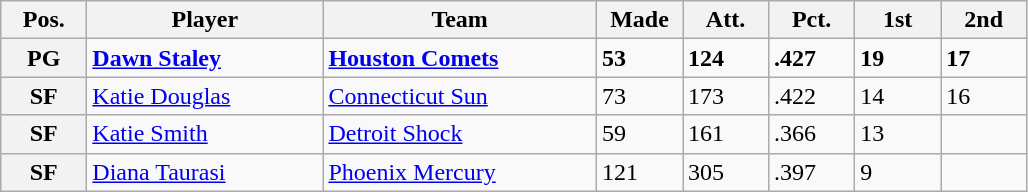<table class="wikitable">
<tr>
<th width=50>Pos.</th>
<th width=150>Player</th>
<th width=175>Team</th>
<th width=50>Made</th>
<th width=50>Att.</th>
<th width=50>Pct.</th>
<th width=50>1st</th>
<th width=50>2nd</th>
</tr>
<tr>
<th>PG</th>
<td> <strong><a href='#'>Dawn Staley</a></strong></td>
<td><strong><a href='#'>Houston Comets</a></strong></td>
<td><strong>53</strong></td>
<td><strong>124</strong></td>
<td><strong>.427</strong></td>
<td><strong>19</strong></td>
<td><strong>17</strong></td>
</tr>
<tr>
<th>SF</th>
<td> <a href='#'>Katie Douglas</a></td>
<td><a href='#'>Connecticut Sun</a></td>
<td>73</td>
<td>173</td>
<td>.422</td>
<td>14</td>
<td>16</td>
</tr>
<tr>
<th>SF</th>
<td> <a href='#'>Katie Smith</a></td>
<td><a href='#'>Detroit Shock</a></td>
<td>59</td>
<td>161</td>
<td>.366</td>
<td>13</td>
<td></td>
</tr>
<tr>
<th>SF</th>
<td> <a href='#'>Diana Taurasi</a></td>
<td><a href='#'>Phoenix Mercury</a></td>
<td>121</td>
<td>305</td>
<td>.397</td>
<td>9</td>
<td></td>
</tr>
</table>
